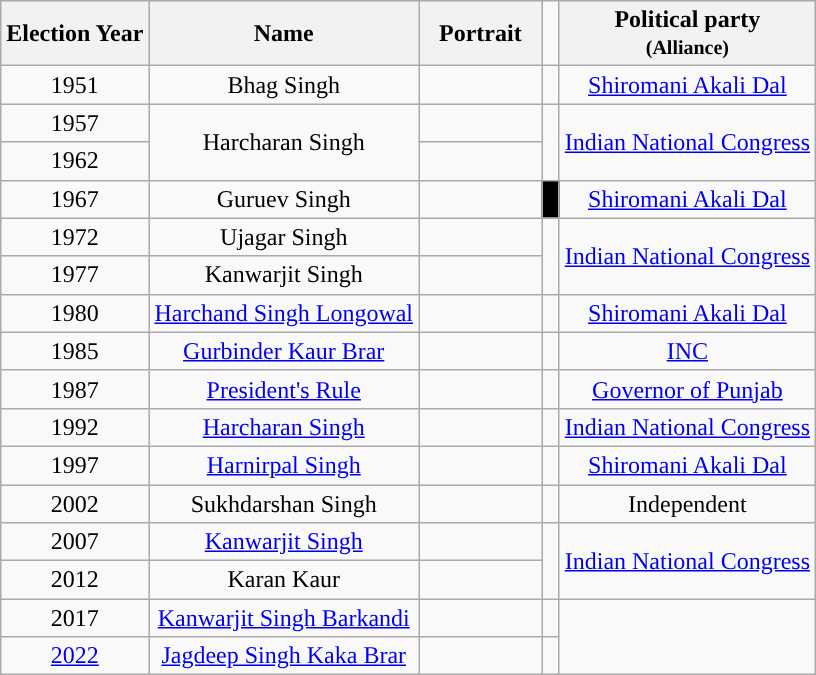<table class="wikitable sortable">
<tr align="center">
<th>Election Year</th>
<th>Name</th>
<th width=75>Portrait</th>
<td></td>
<th>Political party<br><small>(Alliance)</small></th>
</tr>
<tr align="center">
<td>1951</td>
<td>Bhag Singh</td>
<td></td>
<td width="4px"></td>
<td><a href='#'>Shiromani Akali Dal</a></td>
</tr>
<tr align="center">
<td>1957</td>
<td rowspan="2">Harcharan Singh</td>
<td></td>
<td rowspan="2"></td>
<td rowspan="2"><a href='#'>Indian National Congress</a></td>
</tr>
<tr align="center">
<td>1962</td>
<td></td>
</tr>
<tr align="center">
<td>1967</td>
<td>Guruev Singh</td>
<td></td>
<td bgcolor=“></td>
<td><a href='#'>Shiromani Akali Dal</a></td>
</tr>
<tr align="center">
<td>1972</td>
<td>Ujagar Singh</td>
<td></td>
<td rowspan="2"></td>
<td rowspan="2"><a href='#'>Indian National Congress</a></td>
</tr>
<tr align="center">
<td>1977</td>
<td>Kanwarjit Singh</td>
<td></td>
</tr>
<tr align="center">
<td>1980</td>
<td><a href='#'>Harchand Singh Longowal</a></td>
<td></td>
<td></td>
<td><a href='#'>Shiromani Akali Dal</a></td>
</tr>
<tr align="center">
<td>1985</td>
<td><a href='#'>Gurbinder Kaur Brar</a></td>
<td></td>
<td></td>
<td><a href='#'>INC</a></td>
</tr>
<tr align="center">
<td>1987</td>
<td><a href='#'>President's Rule</a></td>
<td></td>
<td></td>
<td><a href='#'>Governor of Punjab</a></td>
</tr>
<tr align=center>
<td>1992</td>
<td><a href='#'>Harcharan Singh</a></td>
<td></td>
<td width="4px"></td>
<td><a href='#'>Indian National Congress</a></td>
</tr>
<tr align=center>
<td>1997</td>
<td><a href='#'>Harnirpal Singh</a></td>
<td></td>
<td width="4px"></td>
<td><a href='#'>Shiromani Akali Dal</a></td>
</tr>
<tr align=center>
<td>2002</td>
<td>Sukhdarshan Singh</td>
<td></td>
<td></td>
<td>Independent</td>
</tr>
<tr align="center">
<td>2007</td>
<td><a href='#'>Kanwarjit Singh</a></td>
<td></td>
<td rowspan="2"></td>
<td rowspan="2"><a href='#'>Indian National Congress</a></td>
</tr>
<tr align="center">
<td>2012</td>
<td>Karan Kaur</td>
<td></td>
</tr>
<tr align="center">
<td>2017</td>
<td><a href='#'>Kanwarjit Singh Barkandi</a></td>
<td></td>
<td></td>
</tr>
<tr align="center">
<td><a href='#'>2022</a></td>
<td><a href='#'>Jagdeep Singh Kaka Brar</a></td>
<td></td>
<td></td>
</tr>
</table>
